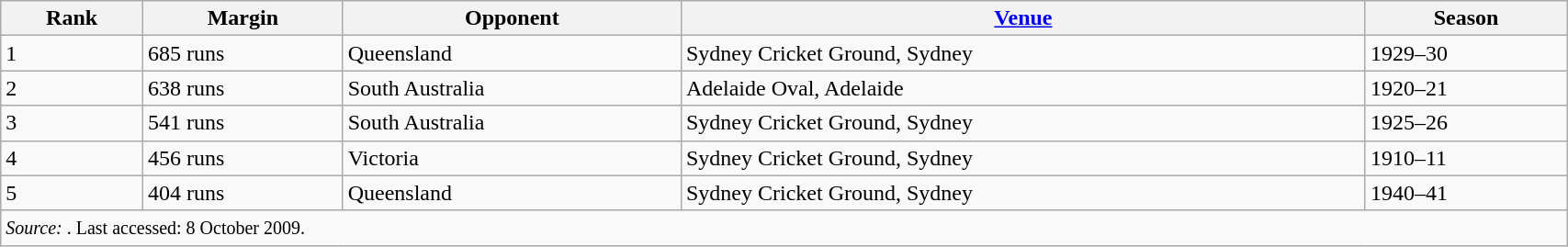<table class="wikitable" style="width:90%;">
<tr>
<th>Rank</th>
<th>Margin</th>
<th>Opponent</th>
<th><a href='#'>Venue</a></th>
<th>Season</th>
</tr>
<tr>
<td>1</td>
<td>685 runs</td>
<td>Queensland</td>
<td>Sydney Cricket Ground, Sydney</td>
<td>1929–30</td>
</tr>
<tr>
<td>2</td>
<td>638 runs</td>
<td>South Australia</td>
<td>Adelaide Oval, Adelaide</td>
<td>1920–21</td>
</tr>
<tr>
<td>3</td>
<td>541 runs</td>
<td>South Australia</td>
<td>Sydney Cricket Ground, Sydney</td>
<td>1925–26</td>
</tr>
<tr>
<td>4</td>
<td>456 runs</td>
<td>Victoria</td>
<td>Sydney Cricket Ground, Sydney</td>
<td>1910–11</td>
</tr>
<tr>
<td>5</td>
<td>404 runs</td>
<td>Queensland</td>
<td>Sydney Cricket Ground, Sydney</td>
<td>1940–41</td>
</tr>
<tr>
<td colspan=5><small><em>Source: </em>. Last accessed: 8 October 2009.</small></td>
</tr>
</table>
